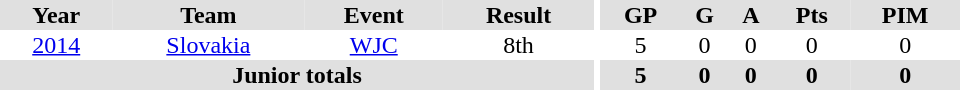<table border="0" cellpadding="1" cellspacing="0" ID="Table3" style="text-align:center; width:40em">
<tr ALIGN="center" bgcolor="#e0e0e0">
<th>Year</th>
<th>Team</th>
<th>Event</th>
<th>Result</th>
<th rowspan="99" bgcolor="#ffffff"></th>
<th>GP</th>
<th>G</th>
<th>A</th>
<th>Pts</th>
<th>PIM</th>
</tr>
<tr>
<td><a href='#'>2014</a></td>
<td><a href='#'>Slovakia</a></td>
<td><a href='#'>WJC</a></td>
<td>8th</td>
<td>5</td>
<td>0</td>
<td>0</td>
<td>0</td>
<td>0</td>
</tr>
<tr bgcolor="#e0e0e0">
<th colspan="4">Junior totals</th>
<th>5</th>
<th>0</th>
<th>0</th>
<th>0</th>
<th>0</th>
</tr>
</table>
